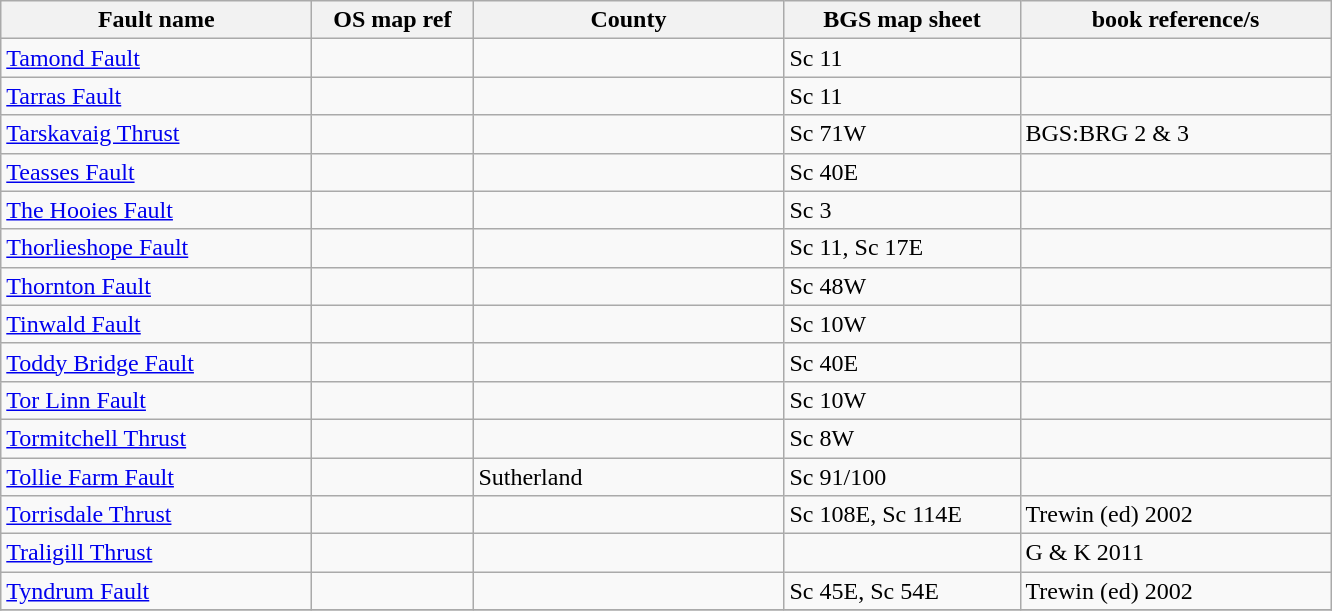<table class="wikitable">
<tr>
<th width="200pt">Fault name</th>
<th width="100pt">OS map ref</th>
<th width="200pt">County</th>
<th width="150pt">BGS map sheet</th>
<th width="200pt">book reference/s</th>
</tr>
<tr>
<td><a href='#'>Tamond Fault</a></td>
<td></td>
<td></td>
<td>Sc 11</td>
<td></td>
</tr>
<tr>
<td><a href='#'>Tarras Fault</a></td>
<td></td>
<td></td>
<td>Sc 11</td>
<td></td>
</tr>
<tr>
<td><a href='#'>Tarskavaig Thrust</a></td>
<td></td>
<td></td>
<td>Sc 71W</td>
<td>BGS:BRG 2 & 3</td>
</tr>
<tr>
<td><a href='#'>Teasses Fault</a></td>
<td></td>
<td></td>
<td>Sc 40E</td>
<td></td>
</tr>
<tr>
<td><a href='#'>The Hooies Fault</a></td>
<td></td>
<td></td>
<td>Sc 3</td>
<td></td>
</tr>
<tr>
<td><a href='#'>Thorlieshope Fault</a></td>
<td></td>
<td></td>
<td>Sc 11, Sc 17E</td>
<td></td>
</tr>
<tr>
<td><a href='#'>Thornton Fault</a></td>
<td></td>
<td></td>
<td>Sc 48W</td>
<td></td>
</tr>
<tr>
<td><a href='#'>Tinwald Fault</a></td>
<td></td>
<td></td>
<td>Sc 10W</td>
<td></td>
</tr>
<tr>
<td><a href='#'>Toddy Bridge Fault</a></td>
<td></td>
<td></td>
<td>Sc 40E</td>
<td></td>
</tr>
<tr>
<td><a href='#'>Tor Linn Fault</a></td>
<td></td>
<td></td>
<td>Sc 10W</td>
<td></td>
</tr>
<tr>
<td><a href='#'>Tormitchell Thrust</a></td>
<td></td>
<td></td>
<td>Sc 8W</td>
<td></td>
</tr>
<tr>
<td><a href='#'>Tollie Farm Fault</a></td>
<td></td>
<td>Sutherland</td>
<td>Sc 91/100</td>
<td></td>
</tr>
<tr>
<td><a href='#'>Torrisdale Thrust</a></td>
<td></td>
<td></td>
<td>Sc 108E, Sc 114E</td>
<td>Trewin (ed) 2002</td>
</tr>
<tr>
<td><a href='#'>Traligill Thrust</a></td>
<td></td>
<td></td>
<td></td>
<td>G & K 2011</td>
</tr>
<tr>
<td><a href='#'>Tyndrum Fault</a></td>
<td></td>
<td></td>
<td>Sc 45E, Sc 54E</td>
<td>Trewin (ed) 2002</td>
</tr>
<tr>
</tr>
</table>
